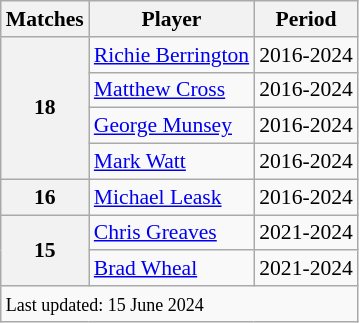<table class="wikitable" style="font-size: 90%">
<tr>
<th>Matches</th>
<th>Player</th>
<th>Period</th>
</tr>
<tr>
<th rowspan="4">18</th>
<td><a href='#'>Richie Berrington</a></td>
<td>2016-2024</td>
</tr>
<tr>
<td><a href='#'>Matthew Cross</a></td>
<td>2016-2024</td>
</tr>
<tr>
<td><a href='#'>George Munsey</a></td>
<td>2016-2024</td>
</tr>
<tr>
<td><a href='#'>Mark Watt</a></td>
<td>2016-2024</td>
</tr>
<tr>
<th>16</th>
<td><a href='#'>Michael Leask</a></td>
<td>2016-2024</td>
</tr>
<tr>
<th rowspan="2">15</th>
<td><a href='#'>Chris Greaves</a></td>
<td>2021-2024</td>
</tr>
<tr>
<td><a href='#'>Brad Wheal</a></td>
<td>2021-2024</td>
</tr>
<tr>
<td colspan="7"><small>Last updated: 15 June 2024</small></td>
</tr>
</table>
